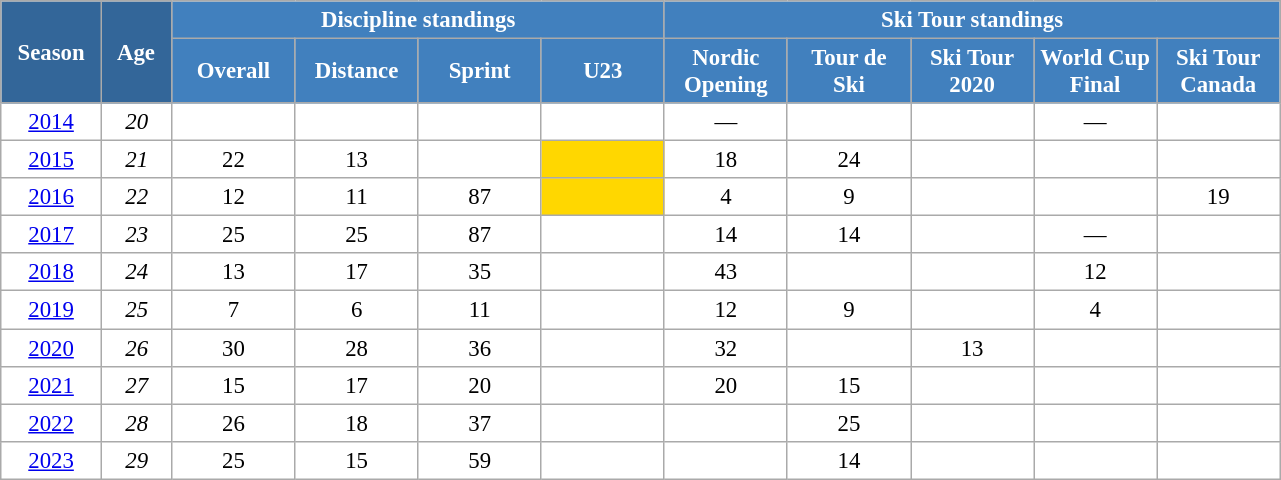<table class="wikitable" style="font-size:95%; text-align:center; border:grey solid 1px; border-collapse:collapse; background:#ffffff;">
<tr>
<th style="background-color:#369; color:white; width:60px;" rowspan="2"> Season </th>
<th style="background-color:#369; color:white; width:40px;" rowspan="2"> Age </th>
<th style="background-color:#4180be; color:white;" colspan="4">Discipline standings</th>
<th style="background-color:#4180be; color:white;" colspan="5">Ski Tour standings</th>
</tr>
<tr>
<th style="background-color:#4180be; color:white; width:75px;">Overall</th>
<th style="background-color:#4180be; color:white; width:75px;">Distance</th>
<th style="background-color:#4180be; color:white; width:75px;">Sprint</th>
<th style="background-color:#4180be; color:white; width:75px;">U23</th>
<th style="background-color:#4180be; color:white; width:75px;">Nordic<br>Opening</th>
<th style="background-color:#4180be; color:white; width:75px;">Tour de<br>Ski</th>
<th style="background-color:#4180be; color:white; width:75px;">Ski Tour<br>2020</th>
<th style="background-color:#4180be; color:white; width:75px;">World Cup<br>Final</th>
<th style="background-color:#4180be; color:white; width:75px;">Ski Tour<br>Canada</th>
</tr>
<tr>
<td><a href='#'>2014</a></td>
<td><em>20</em></td>
<td></td>
<td></td>
<td></td>
<td></td>
<td>—</td>
<td></td>
<td></td>
<td>—</td>
<td></td>
</tr>
<tr>
<td><a href='#'>2015</a></td>
<td><em>21</em></td>
<td>22</td>
<td>13</td>
<td></td>
<td style="background:gold;"></td>
<td>18</td>
<td>24</td>
<td></td>
<td></td>
<td></td>
</tr>
<tr>
<td><a href='#'>2016</a></td>
<td><em>22</em></td>
<td>12</td>
<td>11</td>
<td>87</td>
<td style="background:gold;"></td>
<td>4</td>
<td>9</td>
<td></td>
<td></td>
<td>19</td>
</tr>
<tr>
<td><a href='#'>2017</a></td>
<td><em>23</em></td>
<td>25</td>
<td>25</td>
<td>87</td>
<td></td>
<td>14</td>
<td>14</td>
<td></td>
<td>—</td>
<td></td>
</tr>
<tr>
<td><a href='#'>2018</a></td>
<td><em>24</em></td>
<td>13</td>
<td>17</td>
<td>35</td>
<td></td>
<td>43</td>
<td></td>
<td></td>
<td>12</td>
<td></td>
</tr>
<tr>
<td><a href='#'>2019</a></td>
<td><em>25</em></td>
<td>7</td>
<td>6</td>
<td>11</td>
<td></td>
<td>12</td>
<td>9</td>
<td></td>
<td>4</td>
<td></td>
</tr>
<tr>
<td><a href='#'>2020</a></td>
<td><em>26</em></td>
<td>30</td>
<td>28</td>
<td>36</td>
<td></td>
<td>32</td>
<td></td>
<td>13</td>
<td></td>
<td></td>
</tr>
<tr>
<td><a href='#'>2021</a></td>
<td><em>27</em></td>
<td>15</td>
<td>17</td>
<td>20</td>
<td></td>
<td>20</td>
<td>15</td>
<td></td>
<td></td>
<td></td>
</tr>
<tr>
<td><a href='#'>2022</a></td>
<td><em>28</em></td>
<td>26</td>
<td>18</td>
<td>37</td>
<td></td>
<td></td>
<td>25</td>
<td></td>
<td></td>
<td></td>
</tr>
<tr>
<td><a href='#'>2023</a></td>
<td><em>29</em></td>
<td>25</td>
<td>15</td>
<td>59</td>
<td></td>
<td></td>
<td>14</td>
<td></td>
<td></td>
<td></td>
</tr>
</table>
